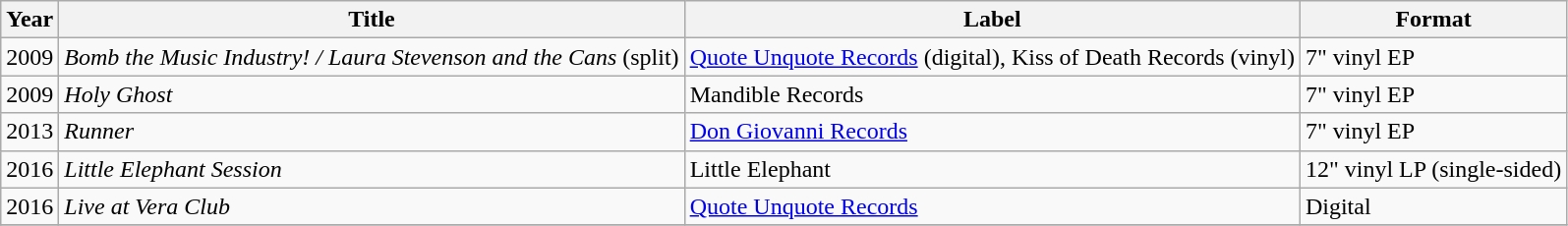<table class="wikitable">
<tr>
<th>Year</th>
<th>Title</th>
<th>Label</th>
<th>Format</th>
</tr>
<tr>
<td>2009</td>
<td><em>Bomb the Music Industry! / Laura Stevenson and the Cans</em> (split)</td>
<td><a href='#'>Quote Unquote Records</a> (digital), Kiss of Death Records (vinyl)</td>
<td>7" vinyl EP</td>
</tr>
<tr>
<td>2009</td>
<td><em>Holy Ghost</em></td>
<td>Mandible Records</td>
<td>7" vinyl EP</td>
</tr>
<tr>
<td>2013</td>
<td><em>Runner</em></td>
<td><a href='#'>Don Giovanni Records</a></td>
<td>7" vinyl EP</td>
</tr>
<tr>
<td>2016</td>
<td><em>Little Elephant Session</em></td>
<td>Little Elephant</td>
<td>12" vinyl LP (single-sided)</td>
</tr>
<tr>
<td>2016</td>
<td><em>Live at Vera Club</em></td>
<td><a href='#'>Quote Unquote Records</a></td>
<td>Digital</td>
</tr>
<tr>
</tr>
</table>
